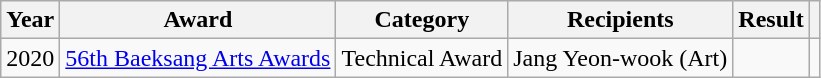<table class="wikitable" style="text-align:center">
<tr>
<th>Year</th>
<th>Award</th>
<th>Category</th>
<th>Recipients</th>
<th>Result</th>
<th></th>
</tr>
<tr>
<td>2020</td>
<td><a href='#'>56th Baeksang Arts Awards</a></td>
<td>Technical Award</td>
<td>Jang Yeon-wook (Art)</td>
<td></td>
<td></td>
</tr>
</table>
